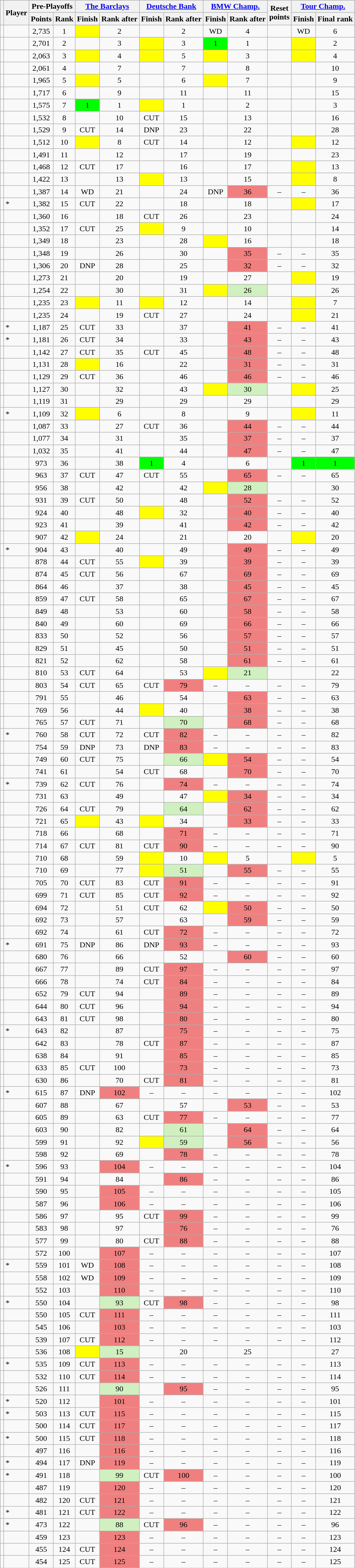<table class="wikitable sortable" style=text-align:center>
<tr>
<th rowspan=2></th>
<th rowspan=2>Player</th>
<th colspan=2>Pre-Playoffs</th>
<th colspan=2><a href='#'>The Barclays</a></th>
<th colspan=2><a href='#'>Deutsche Bank</a></th>
<th colspan=2><a href='#'>BMW Champ.</a></th>
<th rowspan=2>Reset<br>points</th>
<th colspan=2><a href='#'>Tour Champ.</a></th>
</tr>
<tr>
<th>Points</th>
<th>Rank</th>
<th>Finish</th>
<th>Rank after</th>
<th>Finish</th>
<th>Rank after</th>
<th>Finish</th>
<th>Rank after</th>
<th>Finish</th>
<th>Final rank</th>
</tr>
<tr>
<td></td>
<td align=left></td>
<td>2,735</td>
<td>1</td>
<td style=background:yellow></td>
<td>2</td>
<td></td>
<td>2</td>
<td>WD</td>
<td>4</td>
<td></td>
<td>WD</td>
<td>6</td>
</tr>
<tr>
<td></td>
<td align=left></td>
<td>2,701</td>
<td>2</td>
<td></td>
<td>3</td>
<td style=background:yellow></td>
<td>3</td>
<td style=background:lime>1</td>
<td>1</td>
<td></td>
<td style=background:yellow></td>
<td>2</td>
</tr>
<tr>
<td></td>
<td align=left></td>
<td>2,063</td>
<td>3</td>
<td style=background:yellow></td>
<td>4</td>
<td style=background:yellow></td>
<td>5</td>
<td style=background:yellow></td>
<td>3</td>
<td></td>
<td style=background:yellow></td>
<td>4</td>
</tr>
<tr>
<td></td>
<td align=left></td>
<td>2,061</td>
<td>4</td>
<td></td>
<td>7</td>
<td></td>
<td>7</td>
<td></td>
<td>8</td>
<td></td>
<td></td>
<td>10</td>
</tr>
<tr>
<td></td>
<td align=left></td>
<td>1,965</td>
<td>5</td>
<td style=background:yellow></td>
<td>5</td>
<td></td>
<td>6</td>
<td style=background:yellow></td>
<td>7</td>
<td></td>
<td></td>
<td>9</td>
</tr>
<tr>
<td></td>
<td align=left></td>
<td>1,717</td>
<td>6</td>
<td></td>
<td>9</td>
<td></td>
<td>11</td>
<td></td>
<td>11</td>
<td></td>
<td></td>
<td>15</td>
</tr>
<tr>
<td></td>
<td align=left></td>
<td>1,575</td>
<td>7</td>
<td style=background:lime>1</td>
<td>1</td>
<td style=background:yellow></td>
<td>1</td>
<td></td>
<td>2</td>
<td></td>
<td></td>
<td>3</td>
</tr>
<tr>
<td></td>
<td align=left></td>
<td>1,532</td>
<td>8</td>
<td></td>
<td>10</td>
<td>CUT</td>
<td>15</td>
<td></td>
<td>13</td>
<td></td>
<td></td>
<td>16</td>
</tr>
<tr>
<td></td>
<td align=left></td>
<td>1,529</td>
<td>9</td>
<td>CUT</td>
<td>14</td>
<td>DNP</td>
<td>23</td>
<td></td>
<td>22</td>
<td></td>
<td></td>
<td>28</td>
</tr>
<tr>
<td></td>
<td align=left></td>
<td>1,512</td>
<td>10</td>
<td style=background:yellow></td>
<td>8</td>
<td>CUT</td>
<td>14</td>
<td></td>
<td>12</td>
<td></td>
<td style=background:yellow></td>
<td>12</td>
</tr>
<tr>
<td></td>
<td align=left></td>
<td>1,491</td>
<td>11</td>
<td></td>
<td>12</td>
<td></td>
<td>17</td>
<td></td>
<td>19</td>
<td></td>
<td></td>
<td>23</td>
</tr>
<tr>
<td></td>
<td align=left></td>
<td>1,468</td>
<td>12</td>
<td>CUT</td>
<td>17</td>
<td></td>
<td>16</td>
<td></td>
<td>17</td>
<td></td>
<td style=background:yellow></td>
<td>13</td>
</tr>
<tr>
<td></td>
<td align=left></td>
<td>1,422</td>
<td>13</td>
<td></td>
<td>13</td>
<td style=background:yellow></td>
<td>13</td>
<td></td>
<td>15</td>
<td></td>
<td style=background:yellow></td>
<td>8</td>
</tr>
<tr>
<td></td>
<td align=left></td>
<td>1,387</td>
<td>14</td>
<td>WD</td>
<td>21</td>
<td></td>
<td>24</td>
<td>DNP</td>
<td style="background:#F08080;">36</td>
<td>–</td>
<td>–</td>
<td>36</td>
</tr>
<tr>
<td></td>
<td align=left>*</td>
<td>1,382</td>
<td>15</td>
<td>CUT</td>
<td>22</td>
<td></td>
<td>18</td>
<td></td>
<td>18</td>
<td></td>
<td style=background:yellow></td>
<td>17</td>
</tr>
<tr>
<td></td>
<td align=left></td>
<td>1,360</td>
<td>16</td>
<td></td>
<td>18</td>
<td>CUT</td>
<td>26</td>
<td></td>
<td>23</td>
<td></td>
<td></td>
<td>24</td>
</tr>
<tr>
<td></td>
<td align=left></td>
<td>1,352</td>
<td>17</td>
<td>CUT</td>
<td>25</td>
<td style=background:yellow></td>
<td>9</td>
<td></td>
<td>10</td>
<td></td>
<td></td>
<td>14</td>
</tr>
<tr>
<td></td>
<td align=left></td>
<td>1,349</td>
<td>18</td>
<td></td>
<td>23</td>
<td></td>
<td>28</td>
<td style=background:yellow></td>
<td>16</td>
<td></td>
<td></td>
<td>18</td>
</tr>
<tr>
<td></td>
<td align=left></td>
<td>1,348</td>
<td>19</td>
<td></td>
<td>26</td>
<td></td>
<td>30</td>
<td></td>
<td style="background:#F08080;">35</td>
<td>–</td>
<td>–</td>
<td>35</td>
</tr>
<tr>
<td></td>
<td align=left></td>
<td>1,306</td>
<td>20</td>
<td>DNP</td>
<td>28</td>
<td></td>
<td>25</td>
<td></td>
<td style="background:#F08080;">32</td>
<td>–</td>
<td>–</td>
<td>32</td>
</tr>
<tr>
<td></td>
<td align=left></td>
<td>1,273</td>
<td>21</td>
<td></td>
<td>20</td>
<td></td>
<td>19</td>
<td></td>
<td>27</td>
<td></td>
<td style=background:yellow></td>
<td>19</td>
</tr>
<tr>
<td></td>
<td align=left></td>
<td>1,254</td>
<td>22</td>
<td></td>
<td>30</td>
<td></td>
<td>31</td>
<td style=background:yellow></td>
<td style="background:#D0F0C0;">26</td>
<td></td>
<td></td>
<td>26</td>
</tr>
<tr>
<td></td>
<td align=left></td>
<td>1,235</td>
<td>23</td>
<td style=background:yellow></td>
<td>11</td>
<td style=background:yellow></td>
<td>12</td>
<td></td>
<td>14</td>
<td></td>
<td style=background:yellow></td>
<td>7</td>
</tr>
<tr>
<td></td>
<td align=left></td>
<td>1,235</td>
<td>24</td>
<td></td>
<td>19</td>
<td>CUT</td>
<td>27</td>
<td></td>
<td>24</td>
<td></td>
<td style=background:yellow></td>
<td>21</td>
</tr>
<tr>
<td></td>
<td align=left>*</td>
<td>1,187</td>
<td>25</td>
<td>CUT</td>
<td>33</td>
<td></td>
<td>37</td>
<td></td>
<td style="background:#F08080;">41</td>
<td>–</td>
<td>–</td>
<td>41</td>
</tr>
<tr>
<td></td>
<td align=left>*</td>
<td>1,181</td>
<td>26</td>
<td>CUT</td>
<td>34</td>
<td></td>
<td>33</td>
<td></td>
<td style="background:#F08080;">43</td>
<td>–</td>
<td>–</td>
<td>43</td>
</tr>
<tr>
<td></td>
<td align=left></td>
<td>1,142</td>
<td>27</td>
<td>CUT</td>
<td>35</td>
<td>CUT</td>
<td>45</td>
<td></td>
<td style="background:#F08080;">48</td>
<td>–</td>
<td>–</td>
<td>48</td>
</tr>
<tr>
<td></td>
<td align=left></td>
<td>1,131</td>
<td>28</td>
<td style=background:yellow></td>
<td>16</td>
<td></td>
<td>22</td>
<td></td>
<td style="background:#F08080;">31</td>
<td>–</td>
<td>–</td>
<td>31</td>
</tr>
<tr>
<td></td>
<td align=left></td>
<td>1,129</td>
<td>29</td>
<td>CUT</td>
<td>36</td>
<td></td>
<td>46</td>
<td></td>
<td style="background:#F08080;">46</td>
<td>–</td>
<td>–</td>
<td>46</td>
</tr>
<tr>
<td></td>
<td align=left></td>
<td>1,127</td>
<td>30</td>
<td></td>
<td>32</td>
<td></td>
<td>43</td>
<td style=background:yellow></td>
<td style="background:#D0F0C0;">30</td>
<td></td>
<td style=background:yellow></td>
<td>25</td>
</tr>
<tr>
<td></td>
<td align=left></td>
<td>1,119</td>
<td>31</td>
<td></td>
<td>29</td>
<td></td>
<td>29</td>
<td></td>
<td>29</td>
<td></td>
<td></td>
<td>29</td>
</tr>
<tr>
<td></td>
<td align=left>*</td>
<td>1,109</td>
<td>32</td>
<td style=background:yellow></td>
<td>6</td>
<td></td>
<td>8</td>
<td></td>
<td>9</td>
<td></td>
<td style=background:yellow></td>
<td>11</td>
</tr>
<tr>
<td></td>
<td align=left></td>
<td>1,087</td>
<td>33</td>
<td></td>
<td>27</td>
<td>CUT</td>
<td>36</td>
<td></td>
<td style="background:#F08080;">44</td>
<td>–</td>
<td>–</td>
<td>44</td>
</tr>
<tr>
<td></td>
<td align=left></td>
<td>1,077</td>
<td>34</td>
<td></td>
<td>31</td>
<td></td>
<td>35</td>
<td></td>
<td style="background:#F08080;">37</td>
<td>–</td>
<td>–</td>
<td>37</td>
</tr>
<tr>
<td></td>
<td align=left></td>
<td>1,032</td>
<td>35</td>
<td></td>
<td>41</td>
<td></td>
<td>44</td>
<td></td>
<td style="background:#F08080;">47</td>
<td>–</td>
<td>–</td>
<td>47</td>
</tr>
<tr>
<td></td>
<td align=left></td>
<td>973</td>
<td>36</td>
<td></td>
<td>38</td>
<td style=background:lime>1</td>
<td>4</td>
<td></td>
<td>6</td>
<td></td>
<td style=background:lime>1</td>
<td style=background:lime>1</td>
</tr>
<tr>
<td></td>
<td align=left></td>
<td>963</td>
<td>37</td>
<td>CUT</td>
<td>47</td>
<td>CUT</td>
<td>55</td>
<td></td>
<td style="background:#F08080;">65</td>
<td>–</td>
<td>–</td>
<td>65</td>
</tr>
<tr>
<td></td>
<td align=left></td>
<td>956</td>
<td>38</td>
<td></td>
<td>42</td>
<td></td>
<td>42</td>
<td style=background:yellow></td>
<td style="background:#D0F0C0;">28</td>
<td></td>
<td></td>
<td>30</td>
</tr>
<tr>
<td></td>
<td align=left></td>
<td>931</td>
<td>39</td>
<td>CUT</td>
<td>50</td>
<td></td>
<td>48</td>
<td></td>
<td style="background:#F08080;">52</td>
<td>–</td>
<td>–</td>
<td>52</td>
</tr>
<tr>
<td></td>
<td align=left></td>
<td>924</td>
<td>40</td>
<td></td>
<td>48</td>
<td style=background:yellow></td>
<td>32</td>
<td></td>
<td style="background:#F08080;">40</td>
<td>–</td>
<td>–</td>
<td>40</td>
</tr>
<tr>
<td></td>
<td align=left></td>
<td>923</td>
<td>41</td>
<td></td>
<td>39</td>
<td></td>
<td>41</td>
<td></td>
<td style="background:#F08080;">42</td>
<td>–</td>
<td>–</td>
<td>42</td>
</tr>
<tr>
<td></td>
<td align=left></td>
<td>907</td>
<td>42</td>
<td style=background:yellow></td>
<td>24</td>
<td></td>
<td>21</td>
<td></td>
<td>20</td>
<td></td>
<td style=background:yellow></td>
<td>20</td>
</tr>
<tr>
<td></td>
<td align=left>*</td>
<td>904</td>
<td>43</td>
<td></td>
<td>40</td>
<td></td>
<td>49</td>
<td></td>
<td style="background:#F08080;">49</td>
<td>–</td>
<td>–</td>
<td>49</td>
</tr>
<tr>
<td></td>
<td align=left></td>
<td>878</td>
<td>44</td>
<td>CUT</td>
<td>55</td>
<td style=background:yellow></td>
<td>39</td>
<td></td>
<td style="background:#F08080;">39</td>
<td>–</td>
<td>–</td>
<td>39</td>
</tr>
<tr>
<td></td>
<td align=left></td>
<td>874</td>
<td>45</td>
<td>CUT</td>
<td>56</td>
<td></td>
<td>67</td>
<td></td>
<td style="background:#F08080;">69</td>
<td>–</td>
<td>–</td>
<td>69</td>
</tr>
<tr>
<td></td>
<td align=left></td>
<td>864</td>
<td>46</td>
<td></td>
<td>37</td>
<td></td>
<td>38</td>
<td></td>
<td style="background:#F08080;">45</td>
<td>–</td>
<td>–</td>
<td>45</td>
</tr>
<tr>
<td></td>
<td align=left></td>
<td>859</td>
<td>47</td>
<td>CUT</td>
<td>58</td>
<td></td>
<td>65</td>
<td></td>
<td style="background:#F08080;">67</td>
<td>–</td>
<td>–</td>
<td>67</td>
</tr>
<tr>
<td></td>
<td align=left></td>
<td>849</td>
<td>48</td>
<td></td>
<td>53</td>
<td></td>
<td>60</td>
<td></td>
<td style="background:#F08080;">58</td>
<td>–</td>
<td>–</td>
<td>58</td>
</tr>
<tr>
<td></td>
<td align=left></td>
<td>840</td>
<td>49</td>
<td></td>
<td>60</td>
<td></td>
<td>69</td>
<td></td>
<td style="background:#F08080;">66</td>
<td>–</td>
<td>–</td>
<td>66</td>
</tr>
<tr>
<td></td>
<td align=left></td>
<td>833</td>
<td>50</td>
<td></td>
<td>52</td>
<td></td>
<td>56</td>
<td></td>
<td style="background:#F08080;">57</td>
<td>–</td>
<td>–</td>
<td>57</td>
</tr>
<tr>
<td></td>
<td align=left></td>
<td>829</td>
<td>51</td>
<td></td>
<td>45</td>
<td></td>
<td>50</td>
<td></td>
<td style="background:#F08080;">51</td>
<td>–</td>
<td>–</td>
<td>51</td>
</tr>
<tr>
<td></td>
<td align=left></td>
<td>821</td>
<td>52</td>
<td></td>
<td>62</td>
<td></td>
<td>58</td>
<td></td>
<td style="background:#F08080;">61</td>
<td>–</td>
<td>–</td>
<td>61</td>
</tr>
<tr>
<td></td>
<td align=left></td>
<td>810</td>
<td>53</td>
<td>CUT</td>
<td>64</td>
<td></td>
<td>53</td>
<td style=background:yellow></td>
<td style="background:#D0F0C0;">21</td>
<td></td>
<td></td>
<td>22</td>
</tr>
<tr>
<td></td>
<td align=left></td>
<td>803</td>
<td>54</td>
<td>CUT</td>
<td>65</td>
<td>CUT</td>
<td style="background:#F08080;">79</td>
<td>–</td>
<td>–</td>
<td>–</td>
<td>–</td>
<td>79</td>
</tr>
<tr>
<td></td>
<td align=left></td>
<td>791</td>
<td>55</td>
<td></td>
<td>46</td>
<td></td>
<td>54</td>
<td></td>
<td style="background:#F08080;">63</td>
<td>–</td>
<td>–</td>
<td>63</td>
</tr>
<tr>
<td></td>
<td align=left></td>
<td>769</td>
<td>56</td>
<td></td>
<td>44</td>
<td style=background:yellow></td>
<td>40</td>
<td></td>
<td style="background:#F08080;">38</td>
<td>–</td>
<td>–</td>
<td>38</td>
</tr>
<tr>
<td></td>
<td align=left></td>
<td>765</td>
<td>57</td>
<td>CUT</td>
<td>71</td>
<td></td>
<td style="background:#D0F0C0;">70</td>
<td></td>
<td style="background:#F08080;">68</td>
<td>–</td>
<td>–</td>
<td>68</td>
</tr>
<tr>
<td></td>
<td align=left>*</td>
<td>760</td>
<td>58</td>
<td>CUT</td>
<td>72</td>
<td>CUT</td>
<td style="background:#F08080;">82</td>
<td>–</td>
<td>–</td>
<td>–</td>
<td>–</td>
<td>82</td>
</tr>
<tr>
<td></td>
<td align=left></td>
<td>754</td>
<td>59</td>
<td>DNP</td>
<td>73</td>
<td>DNP</td>
<td style="background:#F08080;">83</td>
<td>–</td>
<td>–</td>
<td>–</td>
<td>–</td>
<td>83</td>
</tr>
<tr>
<td></td>
<td align=left></td>
<td>749</td>
<td>60</td>
<td>CUT</td>
<td>75</td>
<td></td>
<td style="background:#D0F0C0;">66</td>
<td style=background:yellow></td>
<td style="background:#F08080;">54</td>
<td>–</td>
<td>–</td>
<td>54</td>
</tr>
<tr>
<td></td>
<td align=left></td>
<td>741</td>
<td>61</td>
<td></td>
<td>54</td>
<td>CUT</td>
<td>68</td>
<td></td>
<td style="background:#F08080;">70</td>
<td>–</td>
<td>–</td>
<td>70</td>
</tr>
<tr>
<td></td>
<td align=left>*</td>
<td>739</td>
<td>62</td>
<td>CUT</td>
<td>76</td>
<td></td>
<td style="background:#F08080;">74</td>
<td>–</td>
<td>–</td>
<td>–</td>
<td>–</td>
<td>74</td>
</tr>
<tr>
<td></td>
<td align=left></td>
<td>731</td>
<td>63</td>
<td></td>
<td>49</td>
<td></td>
<td>47</td>
<td style=background:yellow></td>
<td style="background:#F08080;">34</td>
<td>–</td>
<td>–</td>
<td>34</td>
</tr>
<tr>
<td></td>
<td align=left></td>
<td>726</td>
<td>64</td>
<td>CUT</td>
<td>79</td>
<td></td>
<td style="background:#D0F0C0;">64</td>
<td></td>
<td style="background:#F08080;">62</td>
<td>–</td>
<td>–</td>
<td>62</td>
</tr>
<tr>
<td></td>
<td align=left></td>
<td>721</td>
<td>65</td>
<td style=background:yellow></td>
<td>43</td>
<td style=background:yellow></td>
<td>34</td>
<td></td>
<td style="background:#F08080;">33</td>
<td>–</td>
<td>–</td>
<td>33</td>
</tr>
<tr>
<td></td>
<td align=left></td>
<td>718</td>
<td>66</td>
<td></td>
<td>68</td>
<td></td>
<td style="background:#F08080;">71</td>
<td>–</td>
<td>–</td>
<td>–</td>
<td>–</td>
<td>71</td>
</tr>
<tr>
<td></td>
<td align=left></td>
<td>714</td>
<td>67</td>
<td>CUT</td>
<td>81</td>
<td>CUT</td>
<td style="background:#F08080;">90</td>
<td>–</td>
<td>–</td>
<td>–</td>
<td>–</td>
<td>90</td>
</tr>
<tr>
<td></td>
<td align=left></td>
<td>710</td>
<td>68</td>
<td></td>
<td>59</td>
<td style=background:yellow></td>
<td>10</td>
<td style=background:yellow></td>
<td>5</td>
<td></td>
<td style=background:yellow></td>
<td>5</td>
</tr>
<tr>
<td></td>
<td align=left></td>
<td>710</td>
<td>69</td>
<td></td>
<td>77</td>
<td style=background:yellow></td>
<td style="background:#D0F0C0;">51</td>
<td></td>
<td style="background:#F08080;">55</td>
<td>–</td>
<td>–</td>
<td>55</td>
</tr>
<tr>
<td></td>
<td align=left></td>
<td>705</td>
<td>70</td>
<td>CUT</td>
<td>83</td>
<td>CUT</td>
<td style="background:#F08080;">91</td>
<td>–</td>
<td>–</td>
<td>–</td>
<td>–</td>
<td>91</td>
</tr>
<tr>
<td></td>
<td align=left></td>
<td>699</td>
<td>71</td>
<td>CUT</td>
<td>85</td>
<td>CUT</td>
<td style="background:#F08080;">92</td>
<td>–</td>
<td>–</td>
<td>–</td>
<td>–</td>
<td>92</td>
</tr>
<tr>
<td></td>
<td align=left></td>
<td>694</td>
<td>72</td>
<td></td>
<td>51</td>
<td>CUT</td>
<td>62</td>
<td style=background:yellow></td>
<td style="background:#F08080;">50</td>
<td>–</td>
<td>–</td>
<td>50</td>
</tr>
<tr>
<td></td>
<td align=left></td>
<td>692</td>
<td>73</td>
<td></td>
<td>57</td>
<td></td>
<td>63</td>
<td></td>
<td style="background:#F08080;">59</td>
<td>–</td>
<td>–</td>
<td>59</td>
</tr>
<tr>
<td></td>
<td align=left></td>
<td>692</td>
<td>74</td>
<td></td>
<td>61</td>
<td>CUT</td>
<td style="background:#F08080;">72</td>
<td>–</td>
<td>–</td>
<td>–</td>
<td>–</td>
<td>72</td>
</tr>
<tr>
<td></td>
<td align=left>*</td>
<td>691</td>
<td>75</td>
<td>DNP</td>
<td>86</td>
<td>DNP</td>
<td style="background:#F08080;">93</td>
<td>–</td>
<td>–</td>
<td>–</td>
<td>–</td>
<td>93</td>
</tr>
<tr>
<td></td>
<td align=left></td>
<td>680</td>
<td>76</td>
<td></td>
<td>66</td>
<td></td>
<td>52</td>
<td></td>
<td style="background:#F08080;">60</td>
<td>–</td>
<td>–</td>
<td>60</td>
</tr>
<tr>
<td></td>
<td align=left></td>
<td>667</td>
<td>77</td>
<td></td>
<td>89</td>
<td>CUT</td>
<td style="background:#F08080;">97</td>
<td>–</td>
<td>–</td>
<td>–</td>
<td>–</td>
<td>97</td>
</tr>
<tr>
<td></td>
<td align=left></td>
<td>666</td>
<td>78</td>
<td></td>
<td>74</td>
<td>CUT</td>
<td style="background:#F08080;">84</td>
<td>–</td>
<td>–</td>
<td>–</td>
<td>–</td>
<td>84</td>
</tr>
<tr>
<td></td>
<td align=left></td>
<td>652</td>
<td>79</td>
<td>CUT</td>
<td>94</td>
<td></td>
<td style="background:#F08080;">89</td>
<td>–</td>
<td>–</td>
<td>–</td>
<td>–</td>
<td>89</td>
</tr>
<tr>
<td></td>
<td align=left></td>
<td>644</td>
<td>80</td>
<td>CUT</td>
<td>96</td>
<td></td>
<td style="background:#F08080;">94</td>
<td>–</td>
<td>–</td>
<td>–</td>
<td>–</td>
<td>94</td>
</tr>
<tr>
<td></td>
<td align=left></td>
<td>643</td>
<td>81</td>
<td>CUT</td>
<td>98</td>
<td></td>
<td style="background:#F08080;">80</td>
<td>–</td>
<td>–</td>
<td>–</td>
<td>–</td>
<td>80</td>
</tr>
<tr>
<td></td>
<td align=left>*</td>
<td>643</td>
<td>82</td>
<td></td>
<td>87</td>
<td></td>
<td style="background:#F08080;">75</td>
<td>–</td>
<td>–</td>
<td>–</td>
<td>–</td>
<td>75</td>
</tr>
<tr>
<td></td>
<td align=left></td>
<td>642</td>
<td>83</td>
<td></td>
<td>78</td>
<td>CUT</td>
<td style="background:#F08080;">87</td>
<td>–</td>
<td>–</td>
<td>–</td>
<td>–</td>
<td>87</td>
</tr>
<tr>
<td></td>
<td align=left></td>
<td>638</td>
<td>84</td>
<td></td>
<td>91</td>
<td></td>
<td style="background:#F08080;">85</td>
<td>–</td>
<td>–</td>
<td>–</td>
<td>–</td>
<td>85</td>
</tr>
<tr>
<td></td>
<td align=left></td>
<td>633</td>
<td>85</td>
<td>CUT</td>
<td>100</td>
<td></td>
<td style="background:#F08080;">73</td>
<td>–</td>
<td>–</td>
<td>–</td>
<td>–</td>
<td>73</td>
</tr>
<tr>
<td></td>
<td align=left></td>
<td>630</td>
<td>86</td>
<td></td>
<td>70</td>
<td>CUT</td>
<td style="background:#F08080;">81</td>
<td>–</td>
<td>–</td>
<td>–</td>
<td>–</td>
<td>81</td>
</tr>
<tr>
<td></td>
<td align=left>*</td>
<td>615</td>
<td>87</td>
<td>DNP</td>
<td style="background:#F08080;">102</td>
<td>–</td>
<td>–</td>
<td>–</td>
<td>–</td>
<td>–</td>
<td>–</td>
<td>102</td>
</tr>
<tr>
<td></td>
<td align=left></td>
<td>607</td>
<td>88</td>
<td></td>
<td>67</td>
<td></td>
<td>57</td>
<td></td>
<td style="background:#F08080;">53</td>
<td>–</td>
<td>–</td>
<td>53</td>
</tr>
<tr>
<td></td>
<td align=left></td>
<td>605</td>
<td>89</td>
<td></td>
<td>63</td>
<td>CUT</td>
<td style="background:#F08080;">77</td>
<td>–</td>
<td>–</td>
<td>–</td>
<td>–</td>
<td>77</td>
</tr>
<tr>
<td></td>
<td align=left></td>
<td>603</td>
<td>90</td>
<td></td>
<td>82</td>
<td></td>
<td style="background:#D0F0C0;">61</td>
<td></td>
<td style="background:#F08080;">64</td>
<td>–</td>
<td>–</td>
<td>64</td>
</tr>
<tr>
<td></td>
<td align=left></td>
<td>599</td>
<td>91</td>
<td></td>
<td>92</td>
<td style=background:yellow></td>
<td style="background:#D0F0C0;">59</td>
<td></td>
<td style="background:#F08080;">56</td>
<td>–</td>
<td>–</td>
<td>56</td>
</tr>
<tr>
<td></td>
<td align=left></td>
<td>598</td>
<td>92</td>
<td></td>
<td>69</td>
<td></td>
<td style="background:#F08080;">78</td>
<td>–</td>
<td>–</td>
<td>–</td>
<td>–</td>
<td>78</td>
</tr>
<tr>
<td></td>
<td align=left>*</td>
<td>596</td>
<td>93</td>
<td></td>
<td style="background:#F08080;">104</td>
<td>–</td>
<td>–</td>
<td>–</td>
<td>–</td>
<td>–</td>
<td>–</td>
<td>104</td>
</tr>
<tr>
<td></td>
<td align=left></td>
<td>591</td>
<td>94</td>
<td></td>
<td>84</td>
<td></td>
<td style="background:#F08080;">86</td>
<td>–</td>
<td>–</td>
<td>–</td>
<td>–</td>
<td>86</td>
</tr>
<tr>
<td></td>
<td align=left></td>
<td>590</td>
<td>95</td>
<td></td>
<td style="background:#F08080;">105</td>
<td>–</td>
<td>–</td>
<td>–</td>
<td>–</td>
<td>–</td>
<td>–</td>
<td>105</td>
</tr>
<tr>
<td></td>
<td align=left></td>
<td>587</td>
<td>96</td>
<td></td>
<td style="background:#F08080;">106</td>
<td>–</td>
<td>–</td>
<td>–</td>
<td>–</td>
<td>–</td>
<td>–</td>
<td>106</td>
</tr>
<tr>
<td></td>
<td align=left></td>
<td>586</td>
<td>97</td>
<td></td>
<td>95</td>
<td>CUT</td>
<td style="background:#F08080;">99</td>
<td>–</td>
<td>–</td>
<td>–</td>
<td>–</td>
<td>99</td>
</tr>
<tr>
<td></td>
<td align=left></td>
<td>583</td>
<td>98</td>
<td></td>
<td>97</td>
<td></td>
<td style="background:#F08080;">76</td>
<td>–</td>
<td>–</td>
<td>–</td>
<td>–</td>
<td>76</td>
</tr>
<tr>
<td></td>
<td align=left></td>
<td>577</td>
<td>99</td>
<td></td>
<td>80</td>
<td>CUT</td>
<td style="background:#F08080;">88</td>
<td>–</td>
<td>–</td>
<td>–</td>
<td>–</td>
<td>88</td>
</tr>
<tr>
<td></td>
<td align=left></td>
<td>572</td>
<td>100</td>
<td></td>
<td style="background:#F08080;">107</td>
<td>–</td>
<td>–</td>
<td>–</td>
<td>–</td>
<td>–</td>
<td>–</td>
<td>107</td>
</tr>
<tr>
<td></td>
<td align=left>*</td>
<td>559</td>
<td>101</td>
<td>WD</td>
<td style="background:#F08080;">108</td>
<td>–</td>
<td>–</td>
<td>–</td>
<td>–</td>
<td>–</td>
<td>–</td>
<td>108</td>
</tr>
<tr>
<td></td>
<td align=left></td>
<td>558</td>
<td>102</td>
<td>WD</td>
<td style="background:#F08080;">109</td>
<td>–</td>
<td>–</td>
<td>–</td>
<td>–</td>
<td>–</td>
<td>–</td>
<td>109</td>
</tr>
<tr>
<td></td>
<td align=left></td>
<td>552</td>
<td>103</td>
<td></td>
<td style="background:#F08080;">110</td>
<td>–</td>
<td>–</td>
<td>–</td>
<td>–</td>
<td>–</td>
<td>–</td>
<td>110</td>
</tr>
<tr>
<td></td>
<td align=left>*</td>
<td>550</td>
<td>104</td>
<td></td>
<td style="background:#D0F0C0;">93</td>
<td>CUT</td>
<td style="background:#F08080;">98</td>
<td>–</td>
<td>–</td>
<td>–</td>
<td>–</td>
<td>98</td>
</tr>
<tr>
<td></td>
<td align=left></td>
<td>550</td>
<td>105</td>
<td>CUT</td>
<td style="background:#F08080;">111</td>
<td>–</td>
<td>–</td>
<td>–</td>
<td>–</td>
<td>–</td>
<td>–</td>
<td>111</td>
</tr>
<tr>
<td></td>
<td align=left></td>
<td>545</td>
<td>106</td>
<td></td>
<td style="background:#F08080;">103</td>
<td>–</td>
<td>–</td>
<td>–</td>
<td>–</td>
<td>–</td>
<td>–</td>
<td>103</td>
</tr>
<tr>
<td></td>
<td align=left></td>
<td>539</td>
<td>107</td>
<td>CUT</td>
<td style="background:#F08080;">112</td>
<td>–</td>
<td>–</td>
<td>–</td>
<td>–</td>
<td>–</td>
<td>–</td>
<td>112</td>
</tr>
<tr>
<td></td>
<td align=left></td>
<td>536</td>
<td>108</td>
<td style=background:yellow></td>
<td style="background:#D0F0C0;">15</td>
<td></td>
<td>20</td>
<td></td>
<td>25</td>
<td></td>
<td></td>
<td>27</td>
</tr>
<tr>
<td></td>
<td align=left>*</td>
<td>535</td>
<td>109</td>
<td>CUT</td>
<td style="background:#F08080;">113</td>
<td>–</td>
<td>–</td>
<td>–</td>
<td>–</td>
<td>–</td>
<td>–</td>
<td>113</td>
</tr>
<tr>
<td></td>
<td align=left></td>
<td>532</td>
<td>110</td>
<td>CUT</td>
<td style="background:#F08080;">114</td>
<td>–</td>
<td>–</td>
<td>–</td>
<td>–</td>
<td>–</td>
<td>–</td>
<td>114</td>
</tr>
<tr>
<td></td>
<td align=left></td>
<td>526</td>
<td>111</td>
<td></td>
<td style="background:#D0F0C0;">90</td>
<td></td>
<td style="background:#F08080;">95</td>
<td>–</td>
<td>–</td>
<td>–</td>
<td>–</td>
<td>95</td>
</tr>
<tr>
<td></td>
<td align=left>*</td>
<td>520</td>
<td>112</td>
<td></td>
<td style="background:#F08080;">101</td>
<td>–</td>
<td>–</td>
<td>–</td>
<td>–</td>
<td>–</td>
<td>–</td>
<td>101</td>
</tr>
<tr>
<td></td>
<td align=left>*</td>
<td>503</td>
<td>113</td>
<td>CUT</td>
<td style="background:#F08080;">115</td>
<td>–</td>
<td>–</td>
<td>–</td>
<td>–</td>
<td>–</td>
<td>–</td>
<td>115</td>
</tr>
<tr>
<td></td>
<td align=left></td>
<td>500</td>
<td>114</td>
<td>CUT</td>
<td style="background:#F08080;">117</td>
<td>–</td>
<td>–</td>
<td>–</td>
<td>–</td>
<td>–</td>
<td>–</td>
<td>117</td>
</tr>
<tr>
<td></td>
<td align=left>*</td>
<td>500</td>
<td>115</td>
<td>CUT</td>
<td style="background:#F08080;">118</td>
<td>–</td>
<td>–</td>
<td>–</td>
<td>–</td>
<td>–</td>
<td>–</td>
<td>118</td>
</tr>
<tr>
<td></td>
<td align=left></td>
<td>497</td>
<td>116</td>
<td></td>
<td style="background:#F08080;">116</td>
<td>–</td>
<td>–</td>
<td>–</td>
<td>–</td>
<td>–</td>
<td>–</td>
<td>116</td>
</tr>
<tr>
<td></td>
<td align=left>*</td>
<td>494</td>
<td>117</td>
<td>DNP</td>
<td style="background:#F08080;">119</td>
<td>–</td>
<td>–</td>
<td>–</td>
<td>–</td>
<td>–</td>
<td>–</td>
<td>119</td>
</tr>
<tr>
<td></td>
<td align=left>*</td>
<td>491</td>
<td>118</td>
<td></td>
<td style="background:#D0F0C0;">99</td>
<td>CUT</td>
<td style="background:#F08080;">100</td>
<td>–</td>
<td>–</td>
<td>–</td>
<td>–</td>
<td>100</td>
</tr>
<tr>
<td></td>
<td align=left></td>
<td>487</td>
<td>119</td>
<td></td>
<td style="background:#F08080;">120</td>
<td>–</td>
<td>–</td>
<td>–</td>
<td>–</td>
<td>–</td>
<td>–</td>
<td>120</td>
</tr>
<tr>
<td></td>
<td align=left></td>
<td>482</td>
<td>120</td>
<td>CUT</td>
<td style="background:#F08080;">121</td>
<td>–</td>
<td>–</td>
<td>–</td>
<td>–</td>
<td>–</td>
<td>–</td>
<td>121</td>
</tr>
<tr>
<td></td>
<td align=left>*</td>
<td>481</td>
<td>121</td>
<td>CUT</td>
<td style="background:#F08080;">122</td>
<td>–</td>
<td>–</td>
<td>–</td>
<td>–</td>
<td>–</td>
<td>–</td>
<td>122</td>
</tr>
<tr>
<td></td>
<td align=left>*</td>
<td>473</td>
<td>122</td>
<td></td>
<td style="background:#D0F0C0;">88</td>
<td>CUT</td>
<td style="background:#F08080;">96</td>
<td>–</td>
<td>–</td>
<td>–</td>
<td>–</td>
<td>96</td>
</tr>
<tr>
<td></td>
<td align=left></td>
<td>459</td>
<td>123</td>
<td></td>
<td style="background:#F08080;">123</td>
<td>–</td>
<td>–</td>
<td>–</td>
<td>–</td>
<td>–</td>
<td>–</td>
<td>123</td>
</tr>
<tr>
<td></td>
<td align=left></td>
<td>455</td>
<td>124</td>
<td>CUT</td>
<td style="background:#F08080;">124</td>
<td>–</td>
<td>–</td>
<td>–</td>
<td>–</td>
<td>–</td>
<td>–</td>
<td>124</td>
</tr>
<tr>
<td></td>
<td align=left></td>
<td>454</td>
<td>125</td>
<td>CUT</td>
<td style="background:#F08080;">125</td>
<td>–</td>
<td>–</td>
<td>–</td>
<td>–</td>
<td>–</td>
<td>–</td>
<td>125</td>
</tr>
</table>
